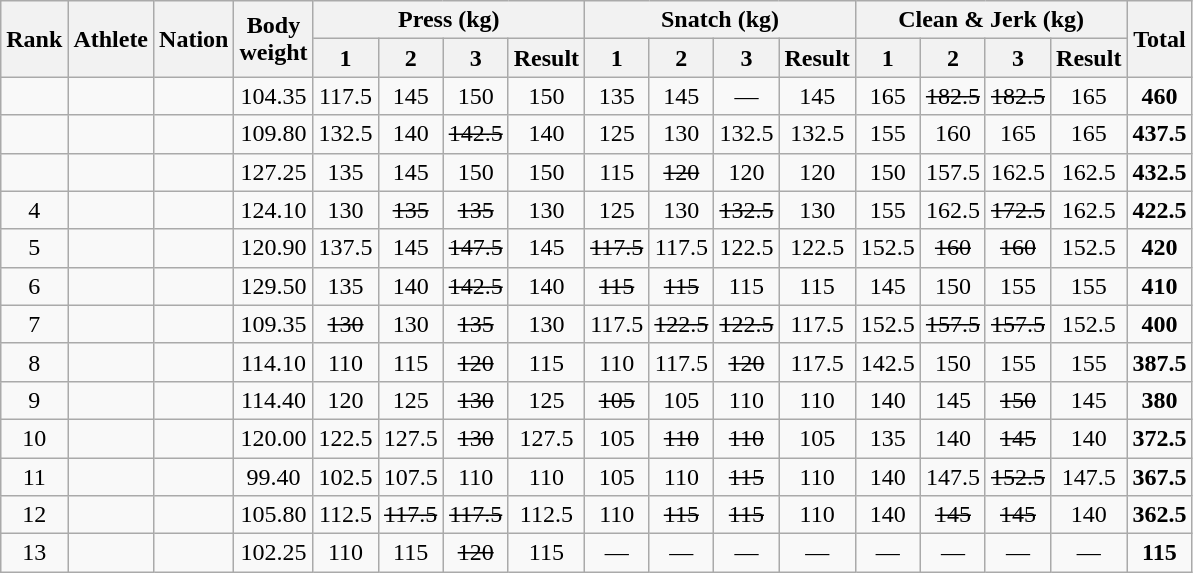<table class="wikitable sortable" style="text-align:center;">
<tr>
<th rowspan=2>Rank</th>
<th rowspan=2>Athlete</th>
<th rowspan=2>Nation</th>
<th rowspan=2>Body<br>weight</th>
<th colspan=4>Press (kg)</th>
<th colspan=4>Snatch (kg)</th>
<th colspan=4>Clean & Jerk (kg)</th>
<th rowspan=2>Total</th>
</tr>
<tr>
<th>1</th>
<th>2</th>
<th>3</th>
<th>Result</th>
<th>1</th>
<th>2</th>
<th>3</th>
<th>Result</th>
<th>1</th>
<th>2</th>
<th>3</th>
<th>Result</th>
</tr>
<tr>
<td></td>
<td align=left></td>
<td align=left></td>
<td>104.35</td>
<td>117.5</td>
<td>145</td>
<td>150</td>
<td>150 </td>
<td>135</td>
<td>145</td>
<td>—</td>
<td>145 </td>
<td>165</td>
<td><s>182.5</s></td>
<td><s>182.5</s></td>
<td>165</td>
<td><strong>460</strong> </td>
</tr>
<tr>
<td></td>
<td align=left></td>
<td align=left></td>
<td>109.80</td>
<td>132.5</td>
<td>140</td>
<td><s>142.5</s></td>
<td>140</td>
<td>125</td>
<td>130</td>
<td>132.5</td>
<td>132.5</td>
<td>155</td>
<td>160</td>
<td>165</td>
<td>165</td>
<td><strong>437.5</strong></td>
</tr>
<tr>
<td></td>
<td align=left></td>
<td align=left></td>
<td>127.25</td>
<td>135</td>
<td>145</td>
<td>150</td>
<td>150 </td>
<td>115</td>
<td><s>120</s></td>
<td>120</td>
<td>120</td>
<td>150</td>
<td>157.5</td>
<td>162.5</td>
<td>162.5</td>
<td><strong>432.5</strong></td>
</tr>
<tr>
<td>4</td>
<td align=left></td>
<td align=left></td>
<td>124.10</td>
<td>130</td>
<td><s>135</s></td>
<td><s>135</s></td>
<td>130</td>
<td>125</td>
<td>130</td>
<td><s>132.5</s></td>
<td>130</td>
<td>155</td>
<td>162.5</td>
<td><s>172.5</s></td>
<td>162.5</td>
<td><strong>422.5</strong></td>
</tr>
<tr>
<td>5</td>
<td align=left></td>
<td align=left></td>
<td>120.90</td>
<td>137.5</td>
<td>145</td>
<td><s>147.5</s></td>
<td>145</td>
<td><s>117.5</s></td>
<td>117.5</td>
<td>122.5</td>
<td>122.5</td>
<td>152.5</td>
<td><s>160</s></td>
<td><s>160</s></td>
<td>152.5</td>
<td><strong>420</strong></td>
</tr>
<tr>
<td>6</td>
<td align=left></td>
<td align=left></td>
<td>129.50</td>
<td>135</td>
<td>140</td>
<td><s>142.5</s></td>
<td>140</td>
<td><s>115</s></td>
<td><s>115</s></td>
<td>115</td>
<td>115</td>
<td>145</td>
<td>150</td>
<td>155</td>
<td>155</td>
<td><strong>410</strong></td>
</tr>
<tr>
<td>7</td>
<td align=left></td>
<td align=left></td>
<td>109.35</td>
<td><s>130</s></td>
<td>130</td>
<td><s>135</s></td>
<td>130</td>
<td>117.5</td>
<td><s>122.5</s></td>
<td><s>122.5</s></td>
<td>117.5</td>
<td>152.5</td>
<td><s>157.5</s></td>
<td><s>157.5</s></td>
<td>152.5</td>
<td><strong>400</strong></td>
</tr>
<tr>
<td>8</td>
<td align=left></td>
<td align=left></td>
<td>114.10</td>
<td>110</td>
<td>115</td>
<td><s>120</s></td>
<td>115</td>
<td>110</td>
<td>117.5</td>
<td><s>120</s></td>
<td>117.5</td>
<td>142.5</td>
<td>150</td>
<td>155</td>
<td>155</td>
<td><strong>387.5</strong></td>
</tr>
<tr>
<td>9</td>
<td align=left></td>
<td align=left></td>
<td>114.40</td>
<td>120</td>
<td>125</td>
<td><s>130</s></td>
<td>125</td>
<td><s>105</s></td>
<td>105</td>
<td>110</td>
<td>110</td>
<td>140</td>
<td>145</td>
<td><s>150</s></td>
<td>145</td>
<td><strong>380</strong></td>
</tr>
<tr>
<td>10</td>
<td align=left></td>
<td align=left></td>
<td>120.00</td>
<td>122.5</td>
<td>127.5</td>
<td><s>130</s></td>
<td>127.5</td>
<td>105</td>
<td><s>110</s></td>
<td><s>110</s></td>
<td>105</td>
<td>135</td>
<td>140</td>
<td><s>145</s></td>
<td>140</td>
<td><strong>372.5</strong></td>
</tr>
<tr>
<td>11</td>
<td align=left></td>
<td align=left></td>
<td>99.40</td>
<td>102.5</td>
<td>107.5</td>
<td>110</td>
<td>110</td>
<td>105</td>
<td>110</td>
<td><s>115</s></td>
<td>110</td>
<td>140</td>
<td>147.5</td>
<td><s>152.5</s></td>
<td>147.5</td>
<td><strong>367.5</strong></td>
</tr>
<tr>
<td>12</td>
<td align=left></td>
<td align=left></td>
<td>105.80</td>
<td>112.5</td>
<td><s>117.5</s></td>
<td><s>117.5</s></td>
<td>112.5</td>
<td>110</td>
<td><s>115</s></td>
<td><s>115</s></td>
<td>110</td>
<td>140</td>
<td><s>145</s></td>
<td><s>145</s></td>
<td>140</td>
<td><strong>362.5</strong></td>
</tr>
<tr>
<td>13</td>
<td align=left></td>
<td align=left></td>
<td>102.25</td>
<td>110</td>
<td>115</td>
<td><s>120</s></td>
<td>115</td>
<td>—</td>
<td>—</td>
<td>—</td>
<td>—</td>
<td>—</td>
<td>—</td>
<td>—</td>
<td>—</td>
<td><strong>115</strong></td>
</tr>
</table>
